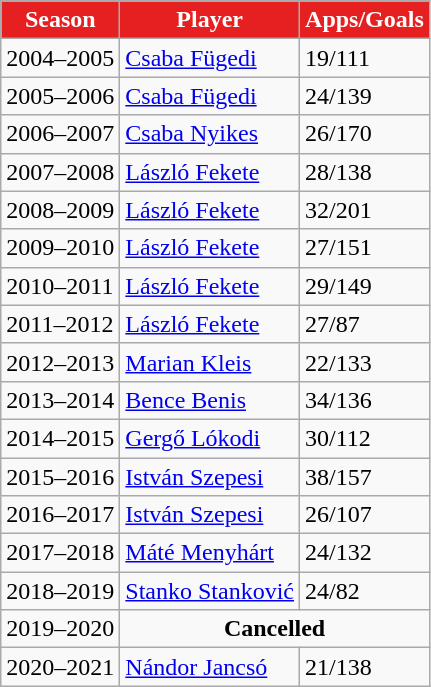<table class="wikitable">
<tr>
<th style="color:white; background:#E62020">Season</th>
<th style="color:white; background:#E62020">Player</th>
<th style="color:white; background:#E62020">Apps/Goals</th>
</tr>
<tr>
<td>2004–2005</td>
<td> <a href='#'>Csaba Fügedi</a></td>
<td>19/111</td>
</tr>
<tr>
<td>2005–2006</td>
<td> <a href='#'>Csaba Fügedi</a></td>
<td>24/139</td>
</tr>
<tr>
<td>2006–2007</td>
<td> <a href='#'>Csaba Nyikes</a></td>
<td>26/170</td>
</tr>
<tr>
<td>2007–2008</td>
<td> <a href='#'>László Fekete</a></td>
<td>28/138</td>
</tr>
<tr>
<td>2008–2009</td>
<td> <a href='#'>László Fekete</a></td>
<td>32/201</td>
</tr>
<tr>
<td>2009–2010</td>
<td> <a href='#'>László Fekete</a></td>
<td>27/151</td>
</tr>
<tr>
<td>2010–2011</td>
<td> <a href='#'>László Fekete</a></td>
<td>29/149</td>
</tr>
<tr>
<td>2011–2012</td>
<td> <a href='#'>László Fekete</a></td>
<td>27/87</td>
</tr>
<tr>
<td>2012–2013</td>
<td> <a href='#'>Marian Kleis</a></td>
<td>22/133</td>
</tr>
<tr>
<td>2013–2014</td>
<td> <a href='#'>Bence Benis</a></td>
<td>34/136</td>
</tr>
<tr>
<td>2014–2015</td>
<td> <a href='#'>Gergő Lókodi</a></td>
<td>30/112</td>
</tr>
<tr>
<td>2015–2016</td>
<td> <a href='#'>István Szepesi</a></td>
<td>38/157</td>
</tr>
<tr>
<td>2016–2017</td>
<td> <a href='#'>István Szepesi</a></td>
<td>26/107</td>
</tr>
<tr>
<td>2017–2018</td>
<td> <a href='#'>Máté Menyhárt</a></td>
<td>24/132</td>
</tr>
<tr>
<td>2018–2019</td>
<td> <a href='#'>Stanko Stanković</a></td>
<td>24/82</td>
</tr>
<tr>
<td>2019–2020</td>
<td colspan=2 align=center><strong>Cancelled</strong></td>
</tr>
<tr>
<td>2020–2021</td>
<td> <a href='#'>Nándor Jancsó</a></td>
<td>21/138</td>
</tr>
</table>
